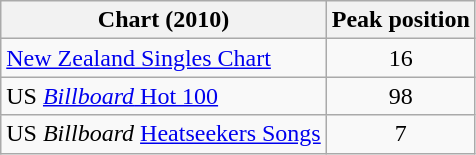<table class="wikitable">
<tr>
<th>Chart (2010)</th>
<th>Peak position</th>
</tr>
<tr>
<td><a href='#'>New Zealand Singles Chart</a></td>
<td style="text-align:center;">16</td>
</tr>
<tr>
<td>US <a href='#'><em>Billboard</em> Hot 100</a></td>
<td style="text-align:center;">98</td>
</tr>
<tr>
<td>US <em>Billboard</em> <a href='#'>Heatseekers Songs</a></td>
<td style="text-align:center;">7</td>
</tr>
</table>
